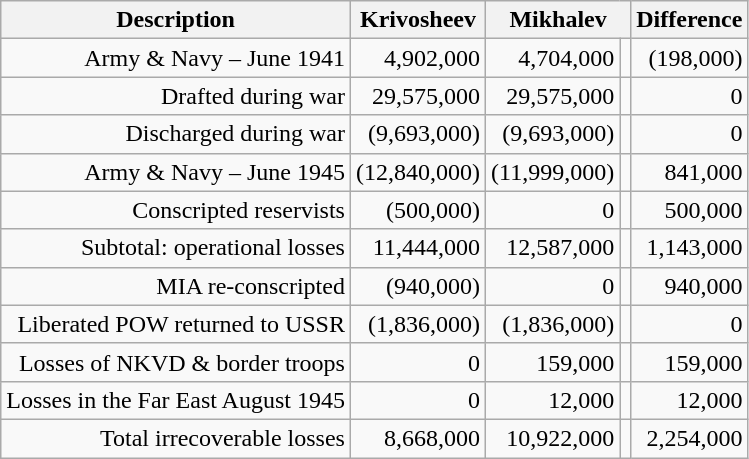<table class="wikitable" style="text-align:right">
<tr>
<th>Description</th>
<th>Krivosheev</th>
<th colspan=2>Mikhalev</th>
<th>Difference</th>
</tr>
<tr>
<td>Army & Navy – June 1941</td>
<td>4,902,000</td>
<td>4,704,000</td>
<td></td>
<td>(198,000)</td>
</tr>
<tr>
<td>Drafted during war</td>
<td>29,575,000</td>
<td>29,575,000</td>
<td></td>
<td>0</td>
</tr>
<tr>
<td>Discharged during war</td>
<td>(9,693,000)</td>
<td>(9,693,000)</td>
<td></td>
<td>0</td>
</tr>
<tr>
<td>Army & Navy – June 1945</td>
<td>(12,840,000)</td>
<td>(11,999,000)</td>
<td></td>
<td>841,000</td>
</tr>
<tr>
<td>Conscripted reservists</td>
<td>(500,000)</td>
<td>0</td>
<td></td>
<td>500,000</td>
</tr>
<tr>
<td>Subtotal: operational losses</td>
<td>11,444,000</td>
<td>12,587,000</td>
<td></td>
<td>1,143,000</td>
</tr>
<tr>
<td>MIA re-conscripted</td>
<td>(940,000)</td>
<td>0</td>
<td></td>
<td>940,000</td>
</tr>
<tr>
<td>Liberated POW returned to USSR</td>
<td>(1,836,000)</td>
<td>(1,836,000)</td>
<td></td>
<td>0</td>
</tr>
<tr>
<td>Losses of NKVD & border troops</td>
<td>0</td>
<td>159,000</td>
<td></td>
<td>159,000</td>
</tr>
<tr>
<td>Losses in the Far East August 1945</td>
<td>0</td>
<td>12,000</td>
<td></td>
<td>12,000</td>
</tr>
<tr>
<td>Total irrecoverable losses</td>
<td>8,668,000</td>
<td>10,922,000</td>
<td></td>
<td>2,254,000</td>
</tr>
</table>
